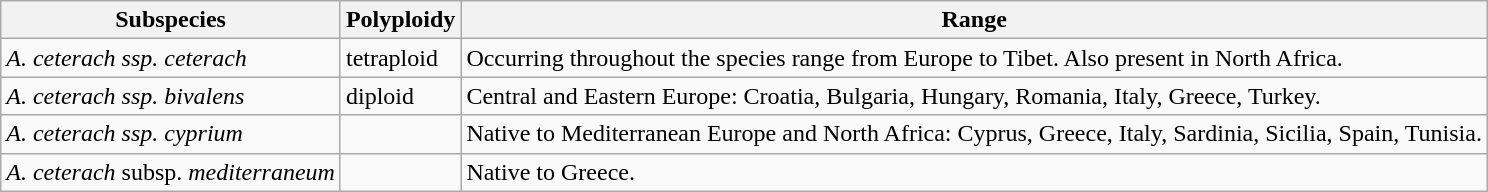<table class="wikitable">
<tr>
<th>Subspecies</th>
<th>Polyploidy</th>
<th>Range</th>
</tr>
<tr>
<td><em>A. ceterach ssp. ceterach</em></td>
<td>tetraploid</td>
<td>Occurring throughout the species range from Europe to Tibet. Also present in North Africa.</td>
</tr>
<tr>
<td><em>A. ceterach ssp. bivalens</em></td>
<td>diploid</td>
<td>Central and Eastern Europe: Croatia, Bulgaria, Hungary, Romania, Italy, Greece, Turkey.</td>
</tr>
<tr>
<td><em>A. ceterach ssp. cyprium</em></td>
<td></td>
<td>Native to Mediterranean Europe and North Africa: Cyprus, Greece, Italy, Sardinia, Sicilia, Spain, Tunisia.</td>
</tr>
<tr>
<td><em>A. ceterach</em> subsp. <em>mediterraneum</em></td>
<td></td>
<td>Native to Greece.</td>
</tr>
</table>
